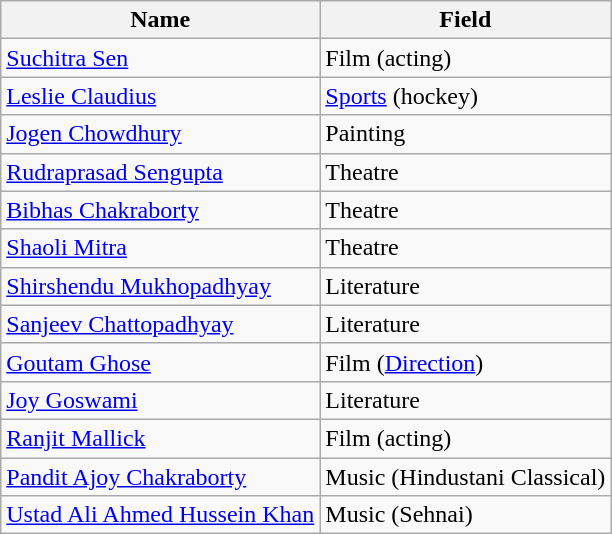<table class="wikitable sortable">
<tr>
<th>Name</th>
<th>Field</th>
</tr>
<tr>
<td><a href='#'>Suchitra Sen</a></td>
<td>Film (acting)</td>
</tr>
<tr>
<td><a href='#'>Leslie Claudius</a></td>
<td><a href='#'>Sports</a> (hockey)</td>
</tr>
<tr>
<td><a href='#'>Jogen Chowdhury</a></td>
<td>Painting</td>
</tr>
<tr>
<td><a href='#'>Rudraprasad Sengupta</a></td>
<td>Theatre</td>
</tr>
<tr>
<td><a href='#'>Bibhas Chakraborty</a></td>
<td>Theatre</td>
</tr>
<tr>
<td><a href='#'>Shaoli Mitra</a></td>
<td>Theatre</td>
</tr>
<tr>
<td><a href='#'>Shirshendu Mukhopadhyay</a></td>
<td>Literature</td>
</tr>
<tr>
<td><a href='#'>Sanjeev Chattopadhyay</a></td>
<td>Literature</td>
</tr>
<tr>
<td><a href='#'>Goutam Ghose</a></td>
<td>Film (<a href='#'>Direction</a>)</td>
</tr>
<tr>
<td><a href='#'>Joy Goswami</a></td>
<td>Literature</td>
</tr>
<tr>
<td><a href='#'>Ranjit Mallick</a></td>
<td>Film (acting)</td>
</tr>
<tr>
<td><a href='#'>Pandit Ajoy Chakraborty</a></td>
<td>Music (Hindustani Classical)</td>
</tr>
<tr>
<td><a href='#'>Ustad Ali Ahmed Hussein Khan</a></td>
<td>Music (Sehnai)</td>
</tr>
</table>
